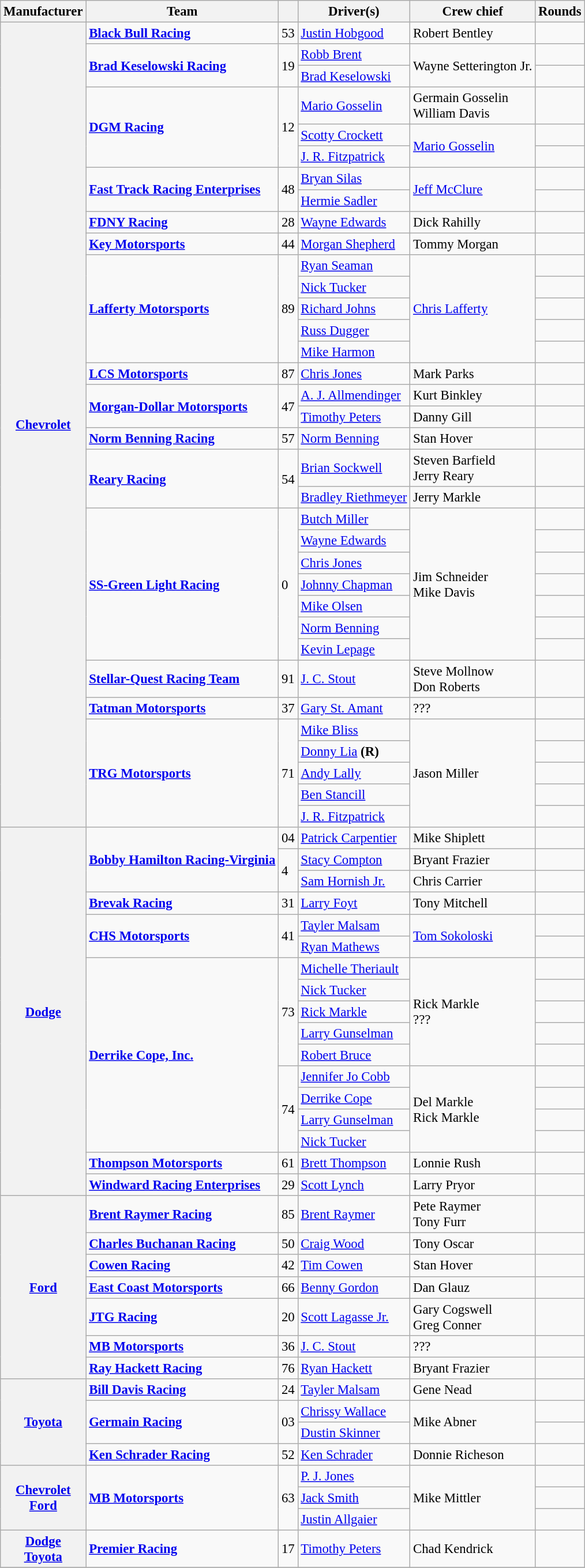<table class="wikitable" style="font-size: 95%;">
<tr>
<th>Manufacturer</th>
<th>Team</th>
<th></th>
<th>Driver(s)</th>
<th>Crew chief</th>
<th>Rounds</th>
</tr>
<tr>
<th rowspan=35><a href='#'>Chevrolet</a></th>
<td><strong><a href='#'>Black Bull Racing</a></strong></td>
<td>53</td>
<td><a href='#'>Justin Hobgood</a></td>
<td>Robert Bentley</td>
<td></td>
</tr>
<tr>
<td rowspan=2><strong><a href='#'>Brad Keselowski Racing</a></strong></td>
<td rowspan=2>19</td>
<td><a href='#'>Robb Brent</a></td>
<td rowspan=2>Wayne Setterington Jr.</td>
<td></td>
</tr>
<tr>
<td><a href='#'>Brad Keselowski</a></td>
<td></td>
</tr>
<tr>
<td rowspan=3><strong><a href='#'>DGM Racing</a></strong></td>
<td rowspan=3>12</td>
<td><a href='#'>Mario Gosselin</a></td>
<td>Germain Gosselin <small></small> <br> William Davis <small></small></td>
<td></td>
</tr>
<tr>
<td><a href='#'>Scotty Crockett</a></td>
<td rowspan=2><a href='#'>Mario Gosselin</a></td>
<td></td>
</tr>
<tr>
<td><a href='#'>J. R. Fitzpatrick</a></td>
<td></td>
</tr>
<tr>
<td rowspan=2><strong><a href='#'>Fast Track Racing Enterprises</a></strong></td>
<td rowspan=2>48</td>
<td><a href='#'>Bryan Silas</a></td>
<td rowspan=2><a href='#'>Jeff McClure</a></td>
<td></td>
</tr>
<tr>
<td><a href='#'>Hermie Sadler</a></td>
<td></td>
</tr>
<tr>
<td><strong><a href='#'>FDNY Racing</a></strong></td>
<td>28</td>
<td><a href='#'>Wayne Edwards</a></td>
<td>Dick Rahilly</td>
<td></td>
</tr>
<tr>
<td><strong><a href='#'>Key Motorsports</a></strong></td>
<td>44</td>
<td><a href='#'>Morgan Shepherd</a></td>
<td>Tommy Morgan</td>
<td></td>
</tr>
<tr>
<td rowspan=5><strong><a href='#'>Lafferty Motorsports</a></strong></td>
<td rowspan=5>89</td>
<td><a href='#'>Ryan Seaman</a></td>
<td rowspan=5><a href='#'>Chris Lafferty</a></td>
<td></td>
</tr>
<tr>
<td><a href='#'>Nick Tucker</a></td>
<td></td>
</tr>
<tr>
<td><a href='#'>Richard Johns</a></td>
<td></td>
</tr>
<tr>
<td><a href='#'>Russ Dugger</a></td>
<td></td>
</tr>
<tr>
<td><a href='#'>Mike Harmon</a></td>
<td></td>
</tr>
<tr>
<td><strong><a href='#'>LCS Motorsports</a></strong></td>
<td>87</td>
<td><a href='#'>Chris Jones</a></td>
<td>Mark Parks</td>
<td></td>
</tr>
<tr>
<td rowspan=2><strong><a href='#'>Morgan-Dollar Motorsports</a></strong></td>
<td rowspan=2>47</td>
<td><a href='#'>A. J. Allmendinger</a></td>
<td>Kurt Binkley</td>
<td></td>
</tr>
<tr>
<td><a href='#'>Timothy Peters</a></td>
<td>Danny Gill</td>
<td></td>
</tr>
<tr>
<td><strong><a href='#'>Norm Benning Racing</a></strong></td>
<td>57</td>
<td><a href='#'>Norm Benning</a></td>
<td>Stan Hover</td>
<td></td>
</tr>
<tr>
<td rowspan=2><strong><a href='#'>Reary Racing</a></strong></td>
<td rowspan=2>54</td>
<td><a href='#'>Brian Sockwell</a></td>
<td>Steven Barfield <small></small> <br> Jerry Reary <small></small></td>
<td></td>
</tr>
<tr>
<td><a href='#'>Bradley Riethmeyer</a></td>
<td>Jerry Markle</td>
<td></td>
</tr>
<tr>
<td rowspan=7><strong><a href='#'>SS-Green Light Racing</a></strong></td>
<td rowspan=7>0</td>
<td><a href='#'>Butch Miller</a></td>
<td rowspan=7>Jim Schneider <br> Mike Davis</td>
<td></td>
</tr>
<tr>
<td><a href='#'>Wayne Edwards</a></td>
<td></td>
</tr>
<tr>
<td><a href='#'>Chris Jones</a></td>
<td></td>
</tr>
<tr>
<td><a href='#'>Johnny Chapman</a></td>
<td></td>
</tr>
<tr>
<td><a href='#'>Mike Olsen</a></td>
<td></td>
</tr>
<tr>
<td><a href='#'>Norm Benning</a></td>
<td></td>
</tr>
<tr>
<td><a href='#'>Kevin Lepage</a></td>
<td></td>
</tr>
<tr>
<td><strong><a href='#'>Stellar-Quest Racing Team</a></strong></td>
<td>91</td>
<td><a href='#'>J. C. Stout</a></td>
<td>Steve Mollnow <small></small> <br> Don Roberts <small></small></td>
<td></td>
</tr>
<tr>
<td><strong><a href='#'>Tatman Motorsports</a></strong></td>
<td>37</td>
<td><a href='#'>Gary St. Amant</a></td>
<td>???</td>
<td></td>
</tr>
<tr>
<td rowspan=5><strong><a href='#'>TRG Motorsports</a></strong></td>
<td rowspan=5>71</td>
<td><a href='#'>Mike Bliss</a></td>
<td rowspan=5>Jason Miller</td>
<td></td>
</tr>
<tr>
<td><a href='#'>Donny Lia</a> <strong>(R)</strong></td>
<td></td>
</tr>
<tr>
<td><a href='#'>Andy Lally</a></td>
<td></td>
</tr>
<tr>
<td><a href='#'>Ben Stancill</a></td>
<td></td>
</tr>
<tr>
<td><a href='#'>J. R. Fitzpatrick</a></td>
<td></td>
</tr>
<tr>
<th rowspan=17><a href='#'>Dodge</a></th>
<td rowspan=3><strong><a href='#'>Bobby Hamilton Racing-Virginia</a></strong></td>
<td>04</td>
<td><a href='#'>Patrick Carpentier</a></td>
<td>Mike Shiplett</td>
<td></td>
</tr>
<tr>
<td rowspan=2>4</td>
<td><a href='#'>Stacy Compton</a></td>
<td>Bryant Frazier</td>
<td></td>
</tr>
<tr>
<td><a href='#'>Sam Hornish Jr.</a></td>
<td>Chris Carrier</td>
<td></td>
</tr>
<tr>
<td><strong><a href='#'>Brevak Racing</a></strong></td>
<td>31</td>
<td><a href='#'>Larry Foyt</a></td>
<td>Tony Mitchell</td>
<td></td>
</tr>
<tr>
<td rowspan=2><strong><a href='#'>CHS Motorsports</a></strong></td>
<td rowspan=2>41</td>
<td><a href='#'>Tayler Malsam</a></td>
<td rowspan=2><a href='#'>Tom Sokoloski</a></td>
<td></td>
</tr>
<tr>
<td><a href='#'>Ryan Mathews</a></td>
<td></td>
</tr>
<tr>
<td rowspan=9><strong><a href='#'>Derrike Cope, Inc.</a></strong></td>
<td rowspan=5>73</td>
<td><a href='#'>Michelle Theriault</a></td>
<td rowspan=5>Rick Markle <small></small> <br>??? <small></small></td>
<td></td>
</tr>
<tr>
<td><a href='#'>Nick Tucker</a></td>
<td></td>
</tr>
<tr>
<td><a href='#'>Rick Markle</a></td>
<td></td>
</tr>
<tr>
<td><a href='#'>Larry Gunselman</a></td>
<td></td>
</tr>
<tr>
<td><a href='#'>Robert Bruce</a></td>
<td></td>
</tr>
<tr>
<td rowspan=4>74</td>
<td><a href='#'>Jennifer Jo Cobb</a></td>
<td rowspan=4>Del Markle <small></small> <br> Rick Markle <small></small></td>
<td></td>
</tr>
<tr>
<td><a href='#'>Derrike Cope</a></td>
<td></td>
</tr>
<tr>
<td><a href='#'>Larry Gunselman</a></td>
<td></td>
</tr>
<tr>
<td><a href='#'>Nick Tucker</a></td>
<td></td>
</tr>
<tr>
<td><strong><a href='#'>Thompson Motorsports</a></strong></td>
<td>61</td>
<td><a href='#'>Brett Thompson</a></td>
<td>Lonnie Rush</td>
<td></td>
</tr>
<tr>
<td><strong><a href='#'>Windward Racing Enterprises</a></strong></td>
<td>29</td>
<td><a href='#'>Scott Lynch</a></td>
<td>Larry Pryor</td>
<td></td>
</tr>
<tr>
<th rowspan=7><a href='#'>Ford</a></th>
<td><strong><a href='#'>Brent Raymer Racing</a></strong></td>
<td>85</td>
<td><a href='#'>Brent Raymer</a></td>
<td>Pete Raymer <small></small> <br> Tony Furr <small></small></td>
<td></td>
</tr>
<tr>
<td><strong><a href='#'>Charles Buchanan Racing</a></strong></td>
<td>50</td>
<td><a href='#'>Craig Wood</a></td>
<td>Tony Oscar</td>
<td></td>
</tr>
<tr>
<td><strong><a href='#'>Cowen Racing</a></strong></td>
<td>42</td>
<td><a href='#'>Tim Cowen</a></td>
<td>Stan Hover</td>
<td></td>
</tr>
<tr>
<td><strong><a href='#'>East Coast Motorsports</a></strong></td>
<td>66</td>
<td><a href='#'>Benny Gordon</a></td>
<td>Dan Glauz</td>
<td></td>
</tr>
<tr>
<td><strong><a href='#'>JTG Racing</a></strong></td>
<td>20</td>
<td><a href='#'>Scott Lagasse Jr.</a></td>
<td>Gary Cogswell <small></small> <br> Greg Conner <small></small></td>
<td></td>
</tr>
<tr>
<td><strong><a href='#'>MB Motorsports</a></strong></td>
<td>36</td>
<td><a href='#'>J. C. Stout</a></td>
<td>???</td>
<td></td>
</tr>
<tr>
<td><strong><a href='#'>Ray Hackett Racing</a></strong></td>
<td>76</td>
<td><a href='#'>Ryan Hackett</a></td>
<td>Bryant Frazier</td>
<td></td>
</tr>
<tr>
<th rowspan=4><a href='#'>Toyota</a></th>
<td><strong><a href='#'>Bill Davis Racing</a></strong></td>
<td>24</td>
<td><a href='#'>Tayler Malsam</a></td>
<td>Gene Nead</td>
<td></td>
</tr>
<tr>
<td rowspan=2><strong><a href='#'>Germain Racing</a></strong></td>
<td rowspan=2>03</td>
<td><a href='#'>Chrissy Wallace</a></td>
<td rowspan=2>Mike Abner</td>
<td></td>
</tr>
<tr>
<td><a href='#'>Dustin Skinner</a></td>
<td></td>
</tr>
<tr>
<td><strong><a href='#'>Ken Schrader Racing</a></strong></td>
<td>52</td>
<td><a href='#'>Ken Schrader</a></td>
<td>Donnie Richeson</td>
<td></td>
</tr>
<tr>
<th rowspan=3><a href='#'>Chevrolet</a> <br> <a href='#'>Ford</a></th>
<td rowspan=3><strong><a href='#'>MB Motorsports</a></strong></td>
<td rowspan=3>63</td>
<td><a href='#'>P. J. Jones</a></td>
<td rowspan=3>Mike Mittler</td>
<td></td>
</tr>
<tr>
<td><a href='#'>Jack Smith</a></td>
<td></td>
</tr>
<tr>
<td><a href='#'>Justin Allgaier</a></td>
<td></td>
</tr>
<tr>
<th><a href='#'>Dodge</a> <br> <a href='#'>Toyota</a></th>
<td><strong><a href='#'>Premier Racing</a></strong></td>
<td>17</td>
<td><a href='#'>Timothy Peters</a></td>
<td>Chad Kendrick</td>
<td></td>
</tr>
<tr>
</tr>
</table>
